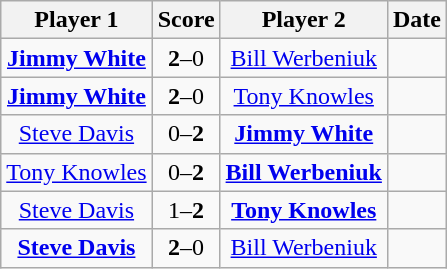<table class="wikitable" style="text-align: center">
<tr>
<th>Player 1</th>
<th>Score</th>
<th>Player 2</th>
<th>Date</th>
</tr>
<tr>
<td> <strong><a href='#'>Jimmy White</a></strong></td>
<td><strong>2</strong>–0</td>
<td> <a href='#'>Bill Werbeniuk</a></td>
<td></td>
</tr>
<tr>
<td> <strong><a href='#'>Jimmy White</a></strong></td>
<td><strong>2</strong>–0</td>
<td> <a href='#'>Tony Knowles</a></td>
<td></td>
</tr>
<tr>
<td> <a href='#'>Steve Davis</a></td>
<td>0–<strong>2</strong></td>
<td> <strong><a href='#'>Jimmy White</a></strong></td>
<td></td>
</tr>
<tr>
<td> <a href='#'>Tony Knowles</a></td>
<td>0–<strong>2</strong></td>
<td> <strong><a href='#'>Bill Werbeniuk</a></strong></td>
<td></td>
</tr>
<tr>
<td> <a href='#'>Steve Davis</a></td>
<td>1–<strong>2</strong></td>
<td> <strong><a href='#'>Tony Knowles</a></strong></td>
<td></td>
</tr>
<tr>
<td> <strong><a href='#'>Steve Davis</a></strong></td>
<td><strong>2</strong>–0</td>
<td> <a href='#'>Bill Werbeniuk</a></td>
<td></td>
</tr>
</table>
